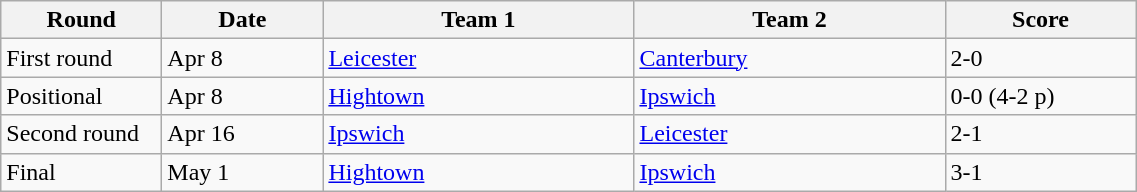<table class="wikitable" style="font-size: 100%">
<tr>
<th width=100>Round</th>
<th width=100>Date</th>
<th width=200>Team 1</th>
<th width=200>Team 2</th>
<th width=120>Score</th>
</tr>
<tr>
<td>First round</td>
<td>Apr 8</td>
<td><a href='#'>Leicester</a></td>
<td><a href='#'>Canterbury</a></td>
<td>2-0</td>
</tr>
<tr>
<td>Positional</td>
<td>Apr 8</td>
<td><a href='#'>Hightown</a></td>
<td><a href='#'>Ipswich</a></td>
<td>0-0 (4-2 p)</td>
</tr>
<tr>
<td>Second round</td>
<td>Apr 16</td>
<td><a href='#'>Ipswich</a></td>
<td><a href='#'>Leicester</a></td>
<td>2-1</td>
</tr>
<tr>
<td>Final </td>
<td>May 1</td>
<td><a href='#'>Hightown</a></td>
<td><a href='#'>Ipswich</a></td>
<td>3-1</td>
</tr>
</table>
